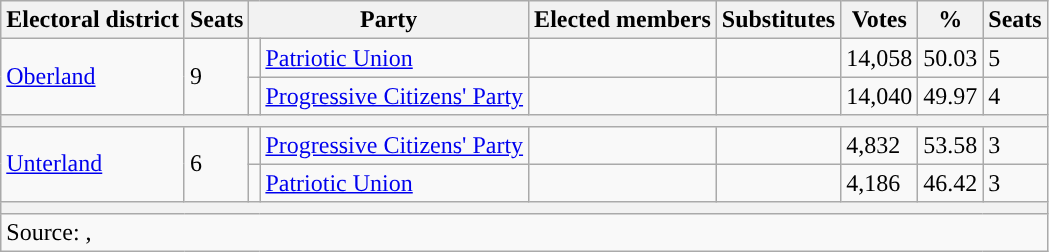<table class="wikitable">
<tr>
<th>Electoral district</th>
<th>Seats</th>
<th colspan="2">Party</th>
<th>Elected members</th>
<th>Substitutes</th>
<th>Votes</th>
<th>%</th>
<th>Seats</th>
</tr>
<tr>
<td rowspan="2"><a href='#'>Oberland</a></td>
<td rowspan="2">9</td>
<td></td>
<td><a href='#'>Patriotic Union</a></td>
<td></td>
<td></td>
<td>14,058</td>
<td>50.03</td>
<td>5</td>
</tr>
<tr>
<td></td>
<td><a href='#'>Progressive Citizens' Party</a></td>
<td></td>
<td></td>
<td>14,040</td>
<td>49.97</td>
<td>4</td>
</tr>
<tr>
<th colspan="9"></th>
</tr>
<tr>
<td rowspan="2"><a href='#'>Unterland</a></td>
<td rowspan="2">6</td>
<td></td>
<td><a href='#'>Progressive Citizens' Party</a></td>
<td></td>
<td></td>
<td>4,832</td>
<td>53.58</td>
<td>3</td>
</tr>
<tr>
<td></td>
<td><a href='#'>Patriotic Union</a></td>
<td></td>
<td></td>
<td>4,186</td>
<td>46.42</td>
<td>3</td>
</tr>
<tr>
<th colspan="9"></th>
</tr>
<tr>
<td colspan="9">Source: , </td>
</tr>
</table>
